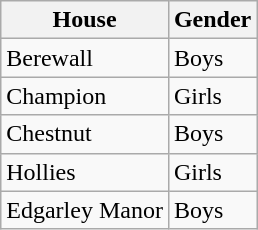<table class="wikitable">
<tr>
<th>House</th>
<th>Gender</th>
</tr>
<tr>
<td>Berewall</td>
<td>Boys</td>
</tr>
<tr>
<td>Champion</td>
<td>Girls</td>
</tr>
<tr>
<td>Chestnut</td>
<td>Boys</td>
</tr>
<tr>
<td>Hollies</td>
<td>Girls</td>
</tr>
<tr>
<td>Edgarley Manor</td>
<td>Boys</td>
</tr>
</table>
